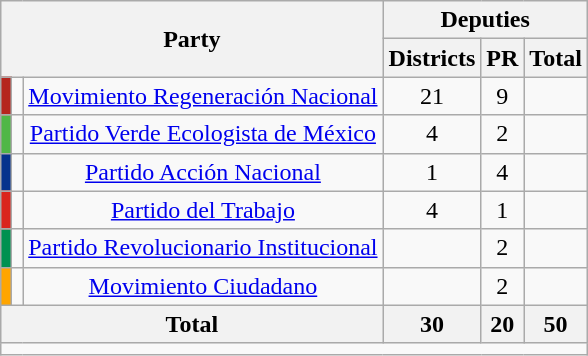<table class="wikitable" style="text-align:center; margin:auto">
<tr>
<th colspan="3" rowspan="2">Party</th>
<th colspan="3">Deputies</th>
</tr>
<tr>
<th>Districts</th>
<th>PR</th>
<th>Total</th>
</tr>
<tr>
<td bgcolor=#B5261E></td>
<td></td>
<td><a href='#'>Movimiento Regeneración Nacional</a></td>
<td>21</td>
<td>9</td>
<td></td>
</tr>
<tr>
<td bgcolor=#50B747></td>
<td></td>
<td><a href='#'>Partido Verde Ecologista de México</a></td>
<td>4</td>
<td>2</td>
<td></td>
</tr>
<tr>
<td bgcolor=#05338D></td>
<td></td>
<td><a href='#'>Partido Acción Nacional</a></td>
<td>1</td>
<td>4</td>
<td></td>
</tr>
<tr>
<td bgcolor=#DA251D></td>
<td></td>
<td><a href='#'>Partido del Trabajo</a></td>
<td>4</td>
<td>1</td>
<td></td>
</tr>
<tr>
<td bgcolor=#009150></td>
<td></td>
<td><a href='#'>Partido Revolucionario Institucional</a></td>
<td></td>
<td>2</td>
<td></td>
</tr>
<tr>
<td bgcolor=#FFA500></td>
<td></td>
<td><a href='#'>Movimiento Ciudadano</a></td>
<td></td>
<td>2</td>
<td></td>
</tr>
<tr>
<th colspan=3>Total</th>
<th>30</th>
<th>20</th>
<th>50</th>
</tr>
<tr>
<td colspan=6; style="text-align:left"></td>
</tr>
</table>
